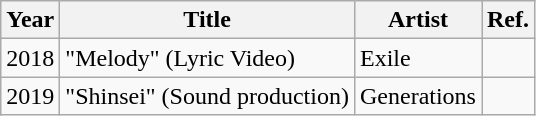<table class="wikitable">
<tr>
<th>Year</th>
<th>Title</th>
<th>Artist</th>
<th>Ref.</th>
</tr>
<tr>
<td>2018</td>
<td>"Melody" (Lyric Video)</td>
<td>Exile</td>
<td></td>
</tr>
<tr>
<td>2019</td>
<td>"Shinsei" (Sound production)</td>
<td>Generations</td>
<td></td>
</tr>
</table>
